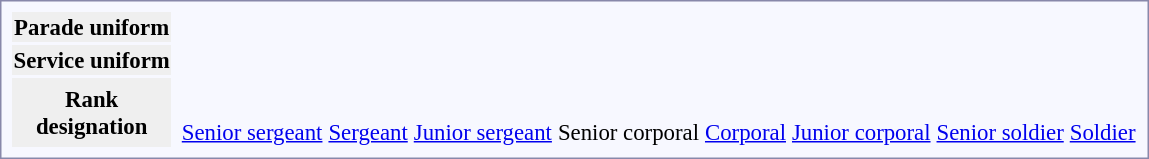<table style="border:1px solid #8888aa; background-color:#f7f8ff; padding:5px; font-size:95%; margin: 0px 12px 12px 0px;">
<tr style="text-align:center;">
<th bgcolor="#efefef">Parade uniform</th>
<td colspan=8 rowspan=3></td>
<td colspan=2></td>
<td colspan=6></td>
<td colspan=6></td>
<td colspan=4></td>
<td colspan=2></td>
<td colspan=3></td>
<td colspan=3></td>
<td colspan=2></td>
</tr>
<tr style="text-align:center;">
<th bgcolor="#efefef">Service uniform</th>
<td colspan=2></td>
<td colspan=6></td>
<td colspan=6></td>
<td colspan=4></td>
<td colspan=2></td>
<td colspan=3></td>
<td colspan=3></td>
<td colspan=2></td>
</tr>
<tr style="text-align:center;">
<th bgcolor="#efefef" rowspan=3>Rank<br>designation</th>
<td colspan=2><br></td>
<td colspan=6><br></td>
<td colspan=6><br></td>
<td colspan=4><br></td>
<td colspan=2><br></td>
<td colspan=3><br></td>
<td colspan=3><br></td>
<td colspan=2><br></td>
</tr>
<tr style="text-align:center;">
<td colspan=36></td>
</tr>
<tr style="text-align:center;">
<td colspan=8></td>
<td colspan=2><a href='#'>Senior sergeant</a></td>
<td colspan=6><a href='#'>Sergeant</a></td>
<td colspan=6><a href='#'>Junior sergeant</a></td>
<td colspan=4>Senior corporal</td>
<td colspan=2><a href='#'>Corporal</a></td>
<td colspan=3><a href='#'>Junior corporal</a></td>
<td colspan=3><a href='#'>Senior soldier</a></td>
<td colspan=2><a href='#'>Soldier</a></td>
</tr>
</table>
